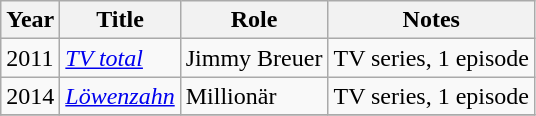<table class="wikitable sortable">
<tr>
<th>Year</th>
<th>Title</th>
<th>Role</th>
<th>Notes</th>
</tr>
<tr>
<td>2011</td>
<td><em><a href='#'>TV total</a></em></td>
<td>Jimmy Breuer</td>
<td>TV series, 1 episode</td>
</tr>
<tr>
<td>2014</td>
<td><em><a href='#'>Löwenzahn</a></em></td>
<td>Millionär</td>
<td>TV series, 1 episode</td>
</tr>
<tr>
</tr>
</table>
